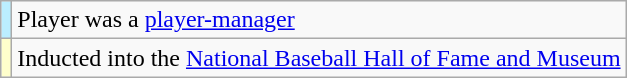<table class="wikitable plainrowheaders">
<tr>
<th scope="row" style="background-color:#bbeeff"></th>
<td>Player was a <a href='#'>player-manager</a></td>
</tr>
<tr>
<th scope="row" style="background-color:#ffffcc"></th>
<td>Inducted into the <a href='#'>National Baseball Hall of Fame and Museum</a></td>
</tr>
</table>
